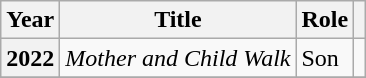<table class="wikitable sortable plainrowheaders">
<tr>
<th scope="col">Year</th>
<th scope="col">Title</th>
<th scope="col">Role</th>
<th scope="col" class="unsortable"></th>
</tr>
<tr>
<th scope="row">2022</th>
<td><em>Mother and Child Walk</em></td>
<td>Son</td>
<td></td>
</tr>
<tr>
</tr>
</table>
